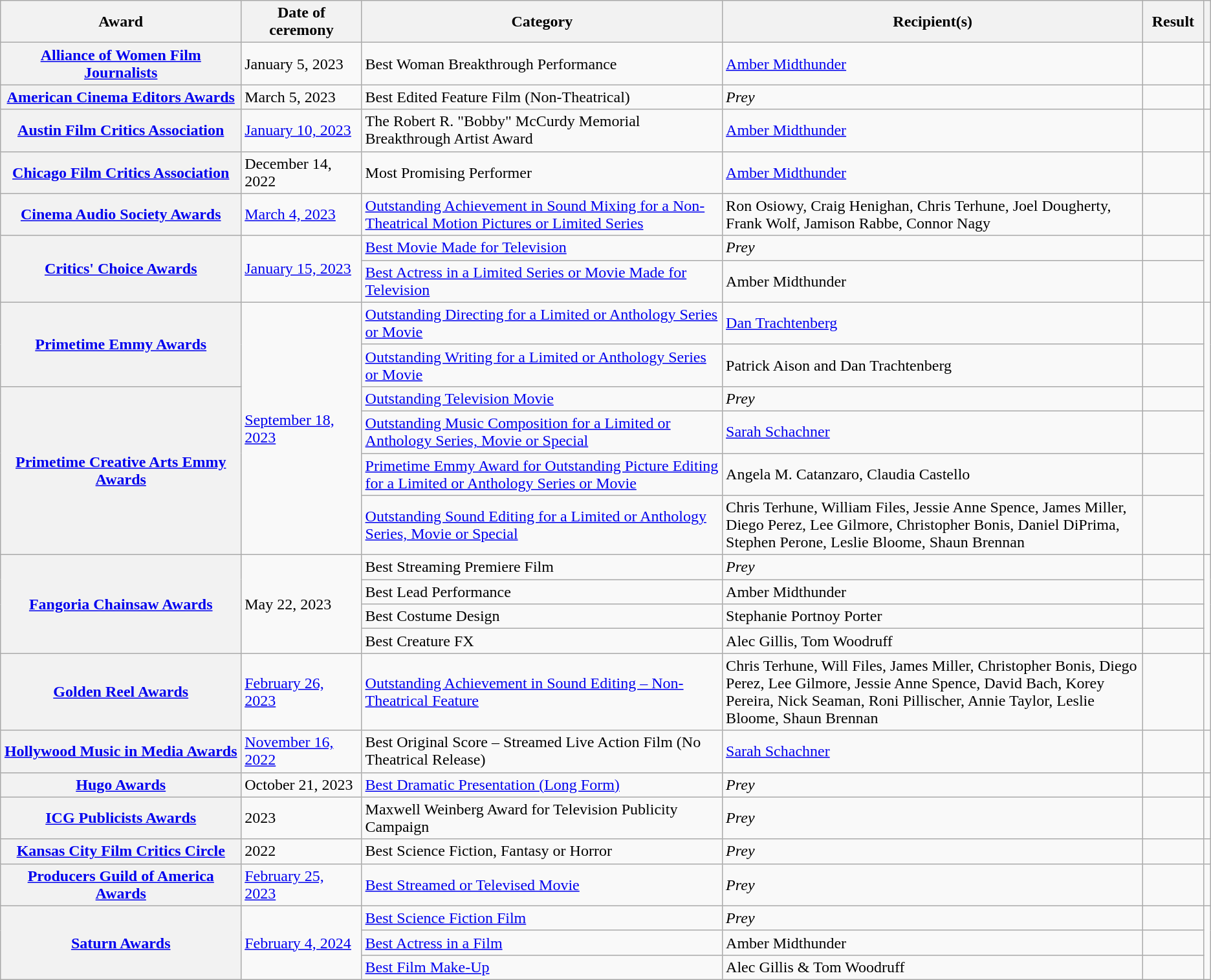<table class="wikitable sortable plainrowheaders">
<tr>
<th scope="col" style="width:20%;">Award</th>
<th scope="col" style="width:10%;">Date of ceremony</th>
<th scope="col" style="width:30%;">Category</th>
<th scope="col" style="width:35%;">Recipient(s)</th>
<th scope="col" style="width:5%;">Result</th>
<th scope="col" style="width:5%;" class="unsortable"></th>
</tr>
<tr>
<th scope="row"><a href='#'>Alliance of Women Film Journalists</a></th>
<td>January 5, 2023</td>
<td>Best Woman Breakthrough Performance</td>
<td><a href='#'>Amber Midthunder</a></td>
<td></td>
<td align="center"></td>
</tr>
<tr>
<th scope="row"><a href='#'>American Cinema Editors Awards</a></th>
<td>March 5, 2023</td>
<td>Best Edited Feature Film (Non-Theatrical)</td>
<td><em>Prey</em></td>
<td></td>
<td align="center"></td>
</tr>
<tr>
<th scope="row"><a href='#'>Austin Film Critics Association</a></th>
<td><a href='#'>January 10, 2023</a></td>
<td>The Robert R. "Bobby" McCurdy Memorial Breakthrough Artist Award</td>
<td><a href='#'>Amber Midthunder</a></td>
<td></td>
<td style="text-align:center"></td>
</tr>
<tr>
<th scope="row"><a href='#'>Chicago Film Critics Association</a></th>
<td>December 14, 2022</td>
<td>Most Promising Performer</td>
<td><a href='#'>Amber Midthunder</a></td>
<td></td>
<td align="center"></td>
</tr>
<tr>
<th scope="row"><a href='#'>Cinema Audio Society Awards</a></th>
<td><a href='#'>March 4, 2023</a></td>
<td><a href='#'>Outstanding Achievement in Sound Mixing for a Non-Theatrical Motion Pictures or Limited Series</a></td>
<td>Ron Osiowy, Craig Henighan, Chris Terhune, Joel Dougherty, Frank Wolf, Jamison Rabbe, Connor Nagy</td>
<td></td>
<td align="center"></td>
</tr>
<tr>
<th scope="row" rowspan="2"><a href='#'>Critics' Choice Awards</a></th>
<td rowspan="2"><a href='#'>January 15, 2023</a></td>
<td><a href='#'>Best Movie Made for Television</a></td>
<td><em>Prey</em></td>
<td></td>
<td align="center" rowspan="2"></td>
</tr>
<tr>
<td><a href='#'>Best Actress in a Limited Series or Movie Made for Television</a></td>
<td>Amber Midthunder</td>
<td></td>
</tr>
<tr>
<th scope="row" rowspan="2"><a href='#'>Primetime Emmy Awards</a></th>
<td rowspan="6"><a href='#'>September 18, 2023</a></td>
<td><a href='#'>Outstanding Directing for a Limited or Anthology Series or Movie</a></td>
<td><a href='#'>Dan Trachtenberg</a></td>
<td></td>
<td rowspan=6></td>
</tr>
<tr>
<td><a href='#'>Outstanding Writing for a Limited or Anthology Series or Movie</a></td>
<td>Patrick Aison and Dan Trachtenberg</td>
<td></td>
</tr>
<tr>
<th scope="row" rowspan="4"><a href='#'>Primetime Creative Arts Emmy Awards</a></th>
<td><a href='#'>Outstanding Television Movie</a></td>
<td><em>Prey</em></td>
<td></td>
</tr>
<tr>
<td><a href='#'>Outstanding Music Composition for a Limited or Anthology Series, Movie or Special</a></td>
<td><a href='#'>Sarah Schachner</a></td>
<td></td>
</tr>
<tr>
<td><a href='#'>Primetime Emmy Award for Outstanding Picture Editing for a Limited or Anthology Series or Movie</a></td>
<td>Angela M. Catanzaro, Claudia Castello</td>
<td></td>
</tr>
<tr>
<td><a href='#'>Outstanding Sound Editing for a Limited or Anthology Series, Movie or Special</a></td>
<td>Chris Terhune, William Files, Jessie Anne Spence, James Miller, Diego Perez, Lee Gilmore, Christopher Bonis, Daniel DiPrima, Stephen Perone, Leslie Bloome, Shaun Brennan</td>
<td></td>
</tr>
<tr>
<th scope="row" rowspan="4"><a href='#'>Fangoria Chainsaw Awards</a></th>
<td rowspan="4">May 22, 2023</td>
<td>Best Streaming Premiere Film</td>
<td><em>Prey</em></td>
<td></td>
<td rowspan="4" style="text-align:center"></td>
</tr>
<tr>
<td>Best Lead Performance</td>
<td>Amber Midthunder</td>
<td></td>
</tr>
<tr>
<td>Best Costume Design</td>
<td>Stephanie Portnoy Porter</td>
<td></td>
</tr>
<tr>
<td>Best Creature FX</td>
<td>Alec Gillis, Tom Woodruff</td>
<td></td>
</tr>
<tr>
<th scope="row"><a href='#'>Golden Reel Awards</a></th>
<td><a href='#'>February 26, 2023</a></td>
<td><a href='#'>Outstanding Achievement in Sound Editing – Non-Theatrical Feature</a></td>
<td>Chris Terhune, Will Files, James Miller, Christopher Bonis, Diego Perez, Lee Gilmore, Jessie Anne Spence, David Bach, Korey Pereira, Nick Seaman, Roni Pillischer, Annie Taylor, Leslie Bloome, Shaun Brennan</td>
<td></td>
<td align="center"></td>
</tr>
<tr>
<th scope="row"><a href='#'>Hollywood Music in Media Awards</a></th>
<td><a href='#'>November 16, 2022</a></td>
<td>Best Original Score – Streamed Live Action Film (No Theatrical Release)</td>
<td><a href='#'>Sarah Schachner</a></td>
<td></td>
<td align="center"></td>
</tr>
<tr>
<th scope="row"><a href='#'>Hugo Awards</a></th>
<td>October 21, 2023</td>
<td><a href='#'>Best Dramatic Presentation (Long Form)</a></td>
<td><em>Prey</em></td>
<td></td>
<td align="center"></td>
</tr>
<tr>
<th scope="row"><a href='#'>ICG Publicists Awards</a></th>
<td>2023</td>
<td>Maxwell Weinberg Award for Television Publicity Campaign</td>
<td><em>Prey</em></td>
<td></td>
<td align="center"></td>
</tr>
<tr>
<th scope="row"><a href='#'>Kansas City Film Critics Circle</a></th>
<td>2022</td>
<td>Best Science Fiction, Fantasy or Horror</td>
<td><em>Prey</em></td>
<td></td>
<td align="center"></td>
</tr>
<tr>
<th scope="row"><a href='#'>Producers Guild of America Awards</a></th>
<td><a href='#'>February 25, 2023</a></td>
<td><a href='#'>Best Streamed or Televised Movie</a></td>
<td><em>Prey</em></td>
<td></td>
<td align="center"></td>
</tr>
<tr>
<th rowspan="3" scope="row"><a href='#'>Saturn Awards</a></th>
<td rowspan="3"><a href='#'>February 4, 2024</a></td>
<td><a href='#'>Best Science Fiction Film</a></td>
<td><em>Prey</em></td>
<td></td>
<td rowspan="3" align="center"></td>
</tr>
<tr>
<td><a href='#'>Best Actress in a Film</a></td>
<td>Amber Midthunder</td>
<td></td>
</tr>
<tr>
<td><a href='#'>Best Film Make-Up</a></td>
<td>Alec Gillis & Tom Woodruff</td>
<td></td>
</tr>
</table>
